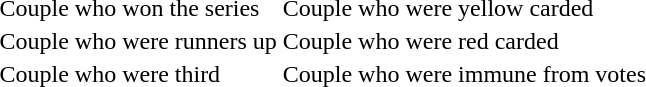<table>
<tr>
<td> Couple who won the series</td>
<td> Couple who were yellow carded</td>
</tr>
<tr>
<td> Couple who were runners up</td>
<td> Couple who were red carded</td>
</tr>
<tr>
<td> Couple who were third</td>
<td> Couple who were immune from votes</td>
</tr>
</table>
